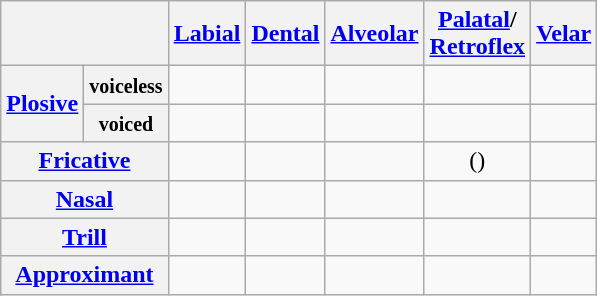<table class="wikitable" style="text-align:center;">
<tr>
<th colspan="2"></th>
<th><a href='#'>Labial</a></th>
<th><a href='#'>Dental</a></th>
<th><a href='#'>Alveolar</a></th>
<th><a href='#'>Palatal</a>/<br><a href='#'>Retroflex</a></th>
<th><a href='#'>Velar</a></th>
</tr>
<tr>
<th rowspan="2"><a href='#'>Plosive</a></th>
<th><small>voiceless</small></th>
<td></td>
<td></td>
<td></td>
<td></td>
<td></td>
</tr>
<tr>
<th><small>voiced</small></th>
<td></td>
<td></td>
<td></td>
<td></td>
<td></td>
</tr>
<tr>
<th colspan="2"><a href='#'>Fricative</a></th>
<td></td>
<td></td>
<td></td>
<td>()</td>
<td></td>
</tr>
<tr>
<th colspan="2"><a href='#'>Nasal</a></th>
<td></td>
<td></td>
<td></td>
<td></td>
<td></td>
</tr>
<tr>
<th colspan="2"><a href='#'>Trill</a></th>
<td></td>
<td></td>
<td></td>
<td></td>
<td></td>
</tr>
<tr>
<th colspan="2"><a href='#'>Approximant</a></th>
<td></td>
<td></td>
<td></td>
<td></td>
<td></td>
</tr>
</table>
